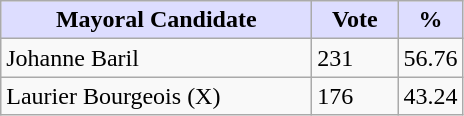<table class="wikitable">
<tr>
<th style="background:#ddf; width:200px;">Mayoral Candidate </th>
<th style="background:#ddf; width:50px;">Vote</th>
<th style="background:#ddf; width:30px;">%</th>
</tr>
<tr>
<td>Johanne Baril</td>
<td>231</td>
<td>56.76</td>
</tr>
<tr>
<td>Laurier Bourgeois (X)</td>
<td>176</td>
<td>43.24</td>
</tr>
</table>
